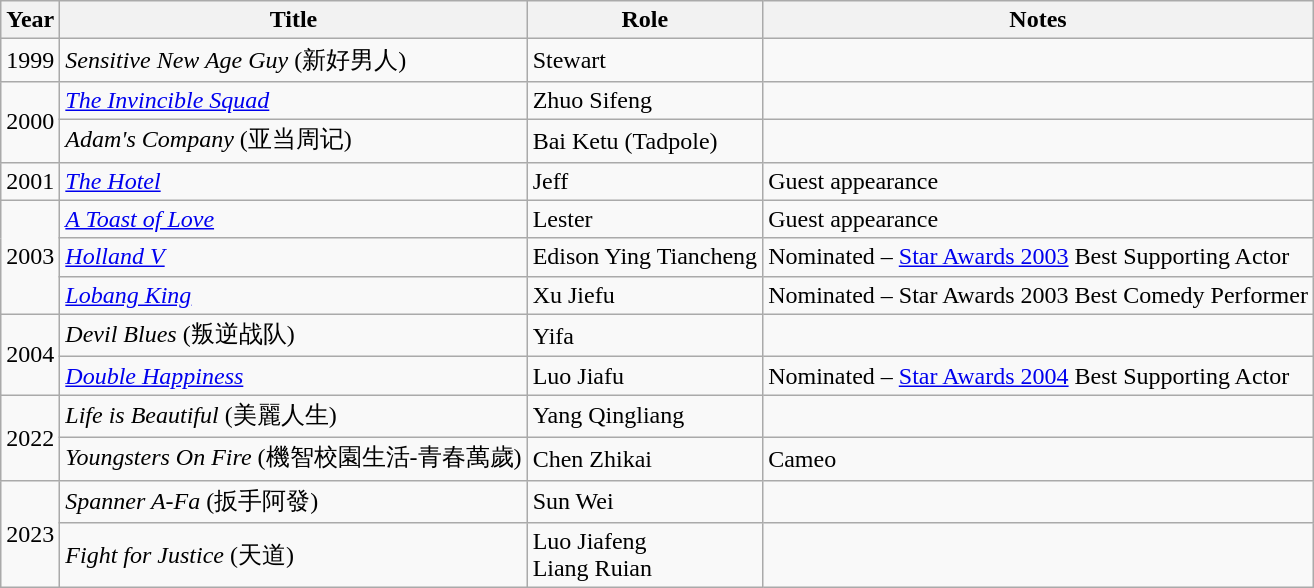<table class="wikitable sortable">
<tr>
<th>Year</th>
<th>Title</th>
<th>Role</th>
<th class="unsortable">Notes</th>
</tr>
<tr>
<td>1999</td>
<td><em>Sensitive New Age Guy</em> (新好男人)</td>
<td>Stewart</td>
<td></td>
</tr>
<tr>
<td rowspan="2">2000</td>
<td><em><a href='#'>The Invincible Squad</a></em></td>
<td>Zhuo Sifeng</td>
<td></td>
</tr>
<tr>
<td><em>Adam's Company</em> (亚当周记)</td>
<td>Bai Ketu (Tadpole)</td>
<td></td>
</tr>
<tr>
<td>2001</td>
<td><em><a href='#'>The Hotel</a></em></td>
<td>Jeff</td>
<td>Guest appearance</td>
</tr>
<tr>
<td rowspan="3">2003</td>
<td><em><a href='#'>A Toast of Love</a></em></td>
<td>Lester</td>
<td>Guest appearance</td>
</tr>
<tr>
<td><em><a href='#'>Holland V</a></em></td>
<td>Edison Ying Tiancheng</td>
<td>Nominated – <a href='#'>Star Awards 2003</a> Best Supporting Actor</td>
</tr>
<tr>
<td><em><a href='#'>Lobang King</a></em></td>
<td>Xu Jiefu</td>
<td>Nominated – Star Awards 2003 Best Comedy Performer</td>
</tr>
<tr>
<td rowspan="2">2004</td>
<td><em>Devil Blues</em> (叛逆战队)</td>
<td>Yifa</td>
<td></td>
</tr>
<tr>
<td><em><a href='#'>Double Happiness</a></em></td>
<td>Luo Jiafu</td>
<td>Nominated – <a href='#'>Star Awards 2004</a> Best Supporting Actor</td>
</tr>
<tr>
<td rowspan="2">2022</td>
<td><em>Life is Beautiful</em> (美麗人生)</td>
<td>Yang Qingliang</td>
<td></td>
</tr>
<tr>
<td><em>Youngsters On Fire</em> (機智校園生活-青春萬歲)</td>
<td>Chen Zhikai</td>
<td>Cameo</td>
</tr>
<tr>
<td rowspan="2">2023</td>
<td><em>Spanner A-Fa</em> (扳手阿發)</td>
<td>Sun Wei</td>
<td></td>
</tr>
<tr>
<td><em>Fight for Justice</em> (天道)</td>
<td>Luo Jiafeng<br>Liang Ruian</td>
<td></td>
</tr>
</table>
